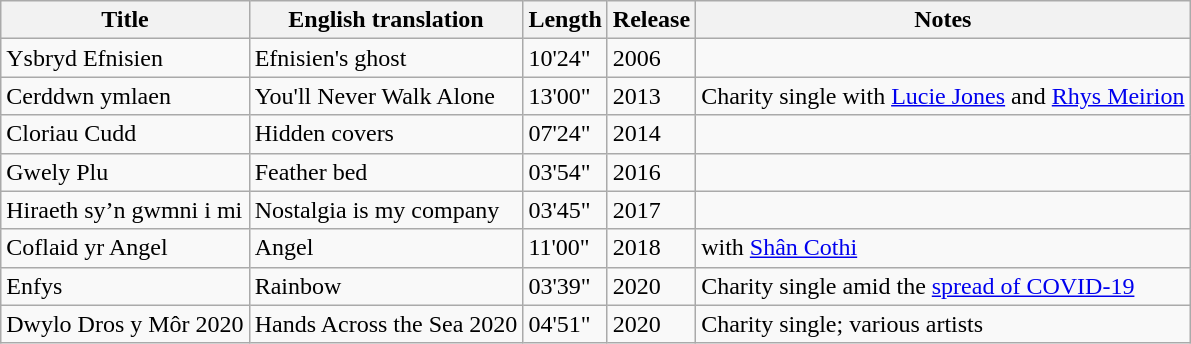<table class="wikitable">
<tr>
<th>Title</th>
<th>English translation</th>
<th>Length</th>
<th>Release</th>
<th>Notes</th>
</tr>
<tr>
<td>Ysbryd Efnisien</td>
<td>Efnisien's ghost</td>
<td>10'24"</td>
<td>2006</td>
<td></td>
</tr>
<tr>
<td>Cerddwn ymlaen</td>
<td>You'll Never Walk Alone</td>
<td>13'00"</td>
<td>2013</td>
<td>Charity single with <a href='#'>Lucie Jones</a> and <a href='#'>Rhys Meirion</a></td>
</tr>
<tr>
<td>Cloriau Cudd</td>
<td>Hidden covers</td>
<td>07'24"</td>
<td>2014</td>
<td></td>
</tr>
<tr>
<td>Gwely Plu</td>
<td>Feather bed</td>
<td>03'54"</td>
<td>2016</td>
<td></td>
</tr>
<tr>
<td>Hiraeth sy’n gwmni i mi</td>
<td>Nostalgia is my company</td>
<td>03'45"</td>
<td>2017</td>
<td></td>
</tr>
<tr>
<td>Coflaid yr Angel</td>
<td>Angel</td>
<td>11'00"</td>
<td>2018</td>
<td>with <a href='#'>Shân Cothi</a></td>
</tr>
<tr>
<td>Enfys</td>
<td>Rainbow</td>
<td>03'39"</td>
<td>2020</td>
<td>Charity single amid the <a href='#'>spread of COVID-19</a></td>
</tr>
<tr>
<td>Dwylo Dros y Môr 2020</td>
<td>Hands Across the Sea 2020</td>
<td>04'51"</td>
<td>2020</td>
<td>Charity single; various artists</td>
</tr>
</table>
